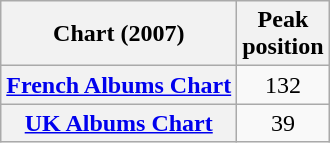<table class="wikitable sortable plainrowheaders" style="text-align:center">
<tr>
<th scope="col">Chart (2007)</th>
<th scope="col">Peak<br>position</th>
</tr>
<tr>
<th scope="row"><a href='#'>French Albums Chart</a></th>
<td>132</td>
</tr>
<tr>
<th scope="row"><a href='#'>UK Albums Chart</a></th>
<td>39</td>
</tr>
</table>
